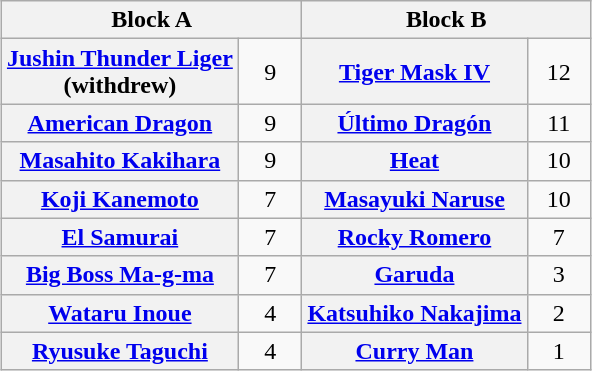<table class="wikitable" style="margin: 1em auto 1em auto;text-align:center">
<tr>
<th colspan="2">Block A</th>
<th colspan="2">Block B</th>
</tr>
<tr>
<th><a href='#'>Jushin Thunder Liger</a><br>(withdrew)</th>
<td style="width:35px">9</td>
<th><a href='#'>Tiger Mask IV</a></th>
<td style="width:35px">12</td>
</tr>
<tr>
<th><a href='#'>American Dragon</a></th>
<td>9</td>
<th><a href='#'>Último Dragón</a></th>
<td>11</td>
</tr>
<tr>
<th><a href='#'>Masahito Kakihara</a></th>
<td>9</td>
<th><a href='#'>Heat</a></th>
<td>10</td>
</tr>
<tr>
<th><a href='#'>Koji Kanemoto</a></th>
<td>7</td>
<th><a href='#'>Masayuki Naruse</a></th>
<td>10</td>
</tr>
<tr>
<th><a href='#'>El Samurai</a></th>
<td>7</td>
<th><a href='#'>Rocky Romero</a></th>
<td>7</td>
</tr>
<tr>
<th><a href='#'>Big Boss Ma-g-ma</a></th>
<td>7</td>
<th><a href='#'>Garuda</a></th>
<td>3</td>
</tr>
<tr>
<th><a href='#'>Wataru Inoue</a></th>
<td>4</td>
<th><a href='#'>Katsuhiko Nakajima</a></th>
<td>2</td>
</tr>
<tr>
<th><a href='#'>Ryusuke Taguchi</a></th>
<td>4</td>
<th><a href='#'>Curry Man</a></th>
<td>1</td>
</tr>
</table>
